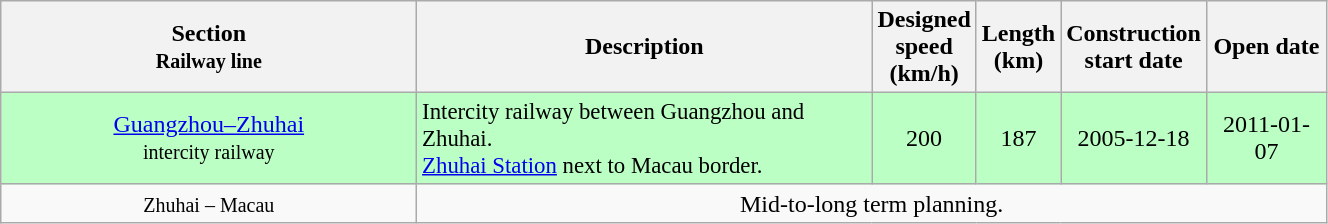<table class="wikitable sortable" width=70% style="font-size:100%;text-align: center;">
<tr>
<th width="270"><strong>Section</strong> <br> <small> Railway line </small></th>
<th><strong>Description</strong></th>
<th><strong>Designed <br> speed <br> (km/h)</strong> <br></th>
<th><strong>Length <br> (km)</strong> <br></th>
<th><strong>Construction <br> start date</strong> <br></th>
<th><strong>Open date</strong> <br></th>
</tr>
<tr style="background:#bcffc5;">
<td><a href='#'>Guangzhou–Zhuhai</a> <br> <small>intercity railway</small></td>
<td style="font-size:95%; text-align:left">Intercity railway between Guangzhou and Zhuhai. <br> <a href='#'>Zhuhai Station</a> next to Macau border.</td>
<td>200</td>
<td>187</td>
<td>2005-12-18</td>
<td>2011-01-07</td>
</tr>
<tr>
<td><small>Zhuhai – Macau</small></td>
<td colspan="5">Mid-to-long term planning.</td>
</tr>
</table>
